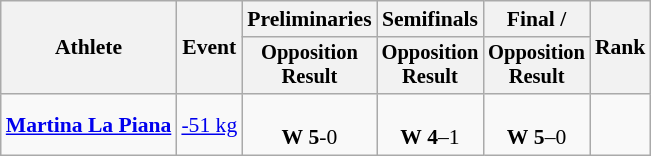<table class="wikitable" style="font-size:90%;">
<tr>
<th rowspan=2>Athlete</th>
<th rowspan=2>Event</th>
<th>Preliminaries</th>
<th>Semifinals</th>
<th>Final / </th>
<th rowspan=2>Rank</th>
</tr>
<tr style="font-size:95%">
<th>Opposition<br>Result</th>
<th>Opposition<br>Result</th>
<th>Opposition<br>Result</th>
</tr>
<tr align=center>
<td align=left><strong><a href='#'>Martina La Piana</a></strong></td>
<td align=left><a href='#'>-51 kg</a></td>
<td><br><strong>W</strong> <strong>5</strong>-0</td>
<td><br><strong>W</strong> <strong>4</strong>–1</td>
<td><br><strong>W</strong> <strong>5</strong>–0</td>
<td></td>
</tr>
</table>
